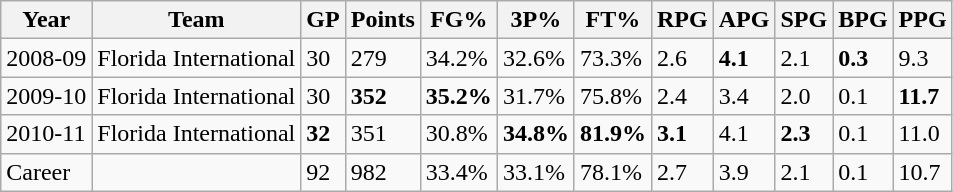<table class="wikitable">
<tr>
<th>Year</th>
<th>Team</th>
<th>GP</th>
<th>Points</th>
<th>FG%</th>
<th>3P%</th>
<th>FT%</th>
<th>RPG</th>
<th>APG</th>
<th>SPG</th>
<th>BPG</th>
<th>PPG</th>
</tr>
<tr>
<td>2008-09</td>
<td>Florida International</td>
<td>30</td>
<td>279</td>
<td>34.2%</td>
<td>32.6%</td>
<td>73.3%</td>
<td>2.6</td>
<td><strong>4.1</strong></td>
<td>2.1</td>
<td><strong>0.3</strong></td>
<td>9.3</td>
</tr>
<tr>
<td>2009-10</td>
<td>Florida International</td>
<td>30</td>
<td><strong>352</strong></td>
<td><strong>35.2%</strong></td>
<td>31.7%</td>
<td>75.8%</td>
<td>2.4</td>
<td>3.4</td>
<td>2.0</td>
<td>0.1</td>
<td><strong>11.7</strong></td>
</tr>
<tr>
<td>2010-11</td>
<td>Florida International</td>
<td><strong>32</strong></td>
<td>351</td>
<td>30.8%</td>
<td><strong>34.8%</strong></td>
<td><strong>81.9%</strong></td>
<td><strong>3.1</strong></td>
<td>4.1</td>
<td><strong>2.3</strong></td>
<td>0.1</td>
<td>11.0</td>
</tr>
<tr>
<td>Career</td>
<td></td>
<td>92</td>
<td>982</td>
<td>33.4%</td>
<td>33.1%</td>
<td>78.1%</td>
<td>2.7</td>
<td>3.9</td>
<td>2.1</td>
<td>0.1</td>
<td>10.7</td>
</tr>
</table>
